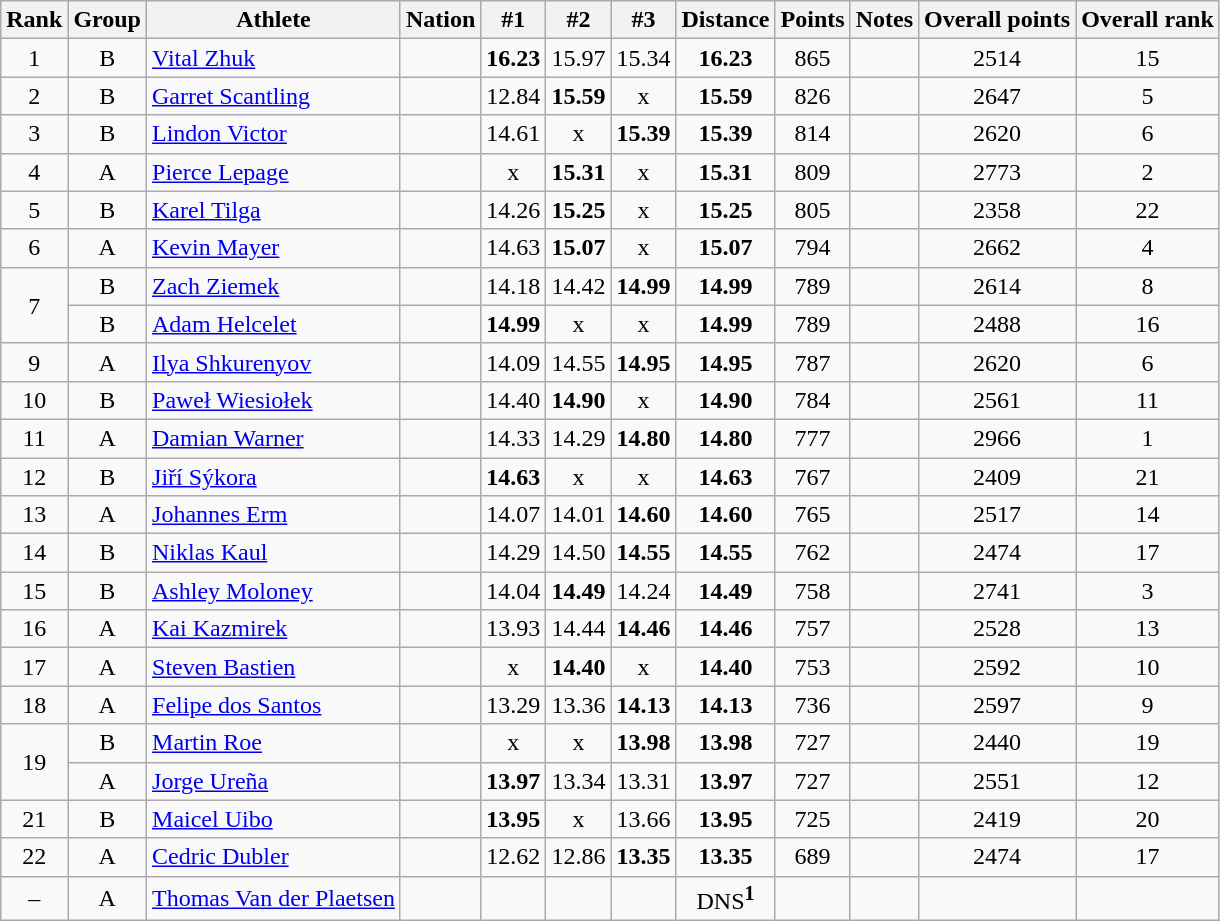<table class="wikitable sortable" style="text-align:center">
<tr>
<th>Rank</th>
<th>Group</th>
<th>Athlete</th>
<th>Nation</th>
<th>#1</th>
<th>#2</th>
<th>#3</th>
<th>Distance</th>
<th>Points</th>
<th>Notes</th>
<th>Overall points</th>
<th>Overall rank</th>
</tr>
<tr>
<td>1</td>
<td>B</td>
<td align="left"><a href='#'>Vital Zhuk</a></td>
<td align="left"></td>
<td><strong>16.23</strong></td>
<td>15.97</td>
<td>15.34</td>
<td><strong>16.23</strong></td>
<td>865</td>
<td></td>
<td>2514</td>
<td>15</td>
</tr>
<tr>
<td>2</td>
<td>B</td>
<td align="left"><a href='#'>Garret Scantling</a></td>
<td align="left"></td>
<td>12.84</td>
<td><strong>15.59</strong></td>
<td>x</td>
<td><strong>15.59</strong></td>
<td>826</td>
<td></td>
<td>2647</td>
<td>5</td>
</tr>
<tr>
<td>3</td>
<td>B</td>
<td align="left"><a href='#'>Lindon Victor</a></td>
<td align="left"></td>
<td>14.61</td>
<td>x</td>
<td><strong>15.39</strong></td>
<td><strong>15.39</strong></td>
<td>814</td>
<td></td>
<td>2620</td>
<td>6</td>
</tr>
<tr>
<td>4</td>
<td>A</td>
<td align="left"><a href='#'>Pierce Lepage</a></td>
<td align="left"></td>
<td>x</td>
<td><strong>15.31</strong></td>
<td>x</td>
<td><strong>15.31</strong></td>
<td>809</td>
<td></td>
<td>2773</td>
<td>2</td>
</tr>
<tr>
<td>5</td>
<td>B</td>
<td align="left"><a href='#'>Karel Tilga</a></td>
<td align="left"></td>
<td>14.26</td>
<td><strong>15.25</strong></td>
<td>x</td>
<td><strong>15.25</strong></td>
<td>805</td>
<td></td>
<td>2358</td>
<td>22</td>
</tr>
<tr>
<td>6</td>
<td>A</td>
<td align="left"><a href='#'>Kevin Mayer</a></td>
<td align="left"></td>
<td>14.63</td>
<td><strong>15.07</strong></td>
<td>x</td>
<td><strong>15.07</strong></td>
<td>794</td>
<td></td>
<td>2662</td>
<td>4</td>
</tr>
<tr>
<td rowspan = 2>7</td>
<td>B</td>
<td align="left"><a href='#'>Zach Ziemek</a></td>
<td align="left"></td>
<td>14.18</td>
<td>14.42</td>
<td><strong>14.99</strong></td>
<td><strong>14.99</strong></td>
<td>789</td>
<td></td>
<td>2614</td>
<td>8</td>
</tr>
<tr>
<td>B</td>
<td align="left"><a href='#'>Adam Helcelet</a></td>
<td align="left"></td>
<td><strong>14.99</strong></td>
<td>x</td>
<td>x</td>
<td><strong>14.99</strong></td>
<td>789</td>
<td></td>
<td>2488</td>
<td>16</td>
</tr>
<tr>
<td>9</td>
<td>A</td>
<td align="left"><a href='#'>Ilya Shkurenyov</a></td>
<td align="left"></td>
<td>14.09</td>
<td>14.55</td>
<td><strong>14.95</strong></td>
<td><strong>14.95</strong></td>
<td>787</td>
<td></td>
<td>2620</td>
<td>6</td>
</tr>
<tr>
<td>10</td>
<td>B</td>
<td align="left"><a href='#'>Paweł Wiesiołek</a></td>
<td align="left"></td>
<td>14.40</td>
<td><strong>14.90</strong></td>
<td>x</td>
<td><strong>14.90</strong></td>
<td>784</td>
<td></td>
<td>2561</td>
<td>11</td>
</tr>
<tr>
<td>11</td>
<td>A</td>
<td align="left"><a href='#'>Damian Warner</a></td>
<td align="left"></td>
<td>14.33</td>
<td>14.29</td>
<td><strong>14.80</strong></td>
<td><strong>14.80</strong></td>
<td>777</td>
<td></td>
<td>2966</td>
<td>1</td>
</tr>
<tr>
<td>12</td>
<td>B</td>
<td align="left"><a href='#'>Jiří Sýkora</a></td>
<td align="left"></td>
<td><strong>14.63</strong></td>
<td>x</td>
<td>x</td>
<td><strong>14.63</strong></td>
<td>767</td>
<td></td>
<td>2409</td>
<td>21</td>
</tr>
<tr>
<td>13</td>
<td>A</td>
<td align="left"><a href='#'>Johannes Erm</a></td>
<td align="left"></td>
<td>14.07</td>
<td>14.01</td>
<td><strong>14.60</strong></td>
<td><strong>14.60</strong></td>
<td>765</td>
<td></td>
<td>2517</td>
<td>14</td>
</tr>
<tr>
<td>14</td>
<td>B</td>
<td align="left"><a href='#'>Niklas Kaul</a></td>
<td align="left"></td>
<td>14.29</td>
<td>14.50</td>
<td><strong>14.55</strong></td>
<td><strong>14.55</strong></td>
<td>762</td>
<td></td>
<td>2474</td>
<td>17</td>
</tr>
<tr>
<td>15</td>
<td>B</td>
<td align="left"><a href='#'>Ashley Moloney</a></td>
<td align="left"></td>
<td>14.04</td>
<td><strong>14.49</strong></td>
<td>14.24</td>
<td><strong>14.49</strong></td>
<td>758</td>
<td></td>
<td>2741</td>
<td>3</td>
</tr>
<tr>
<td>16</td>
<td>A</td>
<td align="left"><a href='#'>Kai Kazmirek</a></td>
<td align="left"></td>
<td>13.93</td>
<td>14.44</td>
<td><strong>14.46</strong></td>
<td><strong>14.46</strong></td>
<td>757</td>
<td></td>
<td>2528</td>
<td>13</td>
</tr>
<tr>
<td>17</td>
<td>A</td>
<td align="left"><a href='#'>Steven Bastien</a></td>
<td align="left"></td>
<td>x</td>
<td><strong>14.40</strong></td>
<td>x</td>
<td><strong>14.40</strong></td>
<td>753</td>
<td></td>
<td>2592</td>
<td>10</td>
</tr>
<tr>
<td>18</td>
<td>A</td>
<td align="left"><a href='#'>Felipe dos Santos</a></td>
<td align="left"></td>
<td>13.29</td>
<td>13.36</td>
<td><strong>14.13</strong></td>
<td><strong>14.13</strong></td>
<td>736</td>
<td></td>
<td>2597</td>
<td>9</td>
</tr>
<tr>
<td rowspan = 2>19</td>
<td>B</td>
<td align="left"><a href='#'>Martin Roe</a></td>
<td align="left"></td>
<td>x</td>
<td>x</td>
<td><strong>13.98</strong></td>
<td><strong>13.98</strong></td>
<td>727</td>
<td></td>
<td>2440</td>
<td>19</td>
</tr>
<tr>
<td>A</td>
<td align="left"><a href='#'>Jorge Ureña</a></td>
<td align="left"></td>
<td><strong>13.97</strong></td>
<td>13.34</td>
<td>13.31</td>
<td><strong>13.97</strong></td>
<td>727</td>
<td></td>
<td>2551</td>
<td>12</td>
</tr>
<tr>
<td>21</td>
<td>B</td>
<td align="left"><a href='#'>Maicel Uibo</a></td>
<td align="left"></td>
<td><strong>13.95</strong></td>
<td>x</td>
<td>13.66</td>
<td><strong>13.95</strong></td>
<td>725</td>
<td></td>
<td>2419</td>
<td>20</td>
</tr>
<tr>
<td>22</td>
<td>A</td>
<td align="left"><a href='#'>Cedric Dubler</a></td>
<td align="left"></td>
<td>12.62</td>
<td>12.86</td>
<td><strong>13.35</strong></td>
<td><strong>13.35</strong></td>
<td>689</td>
<td></td>
<td>2474</td>
<td>17</td>
</tr>
<tr>
<td>–</td>
<td>A</td>
<td align="left"><a href='#'>Thomas Van der Plaetsen</a></td>
<td align="left"></td>
<td></td>
<td></td>
<td></td>
<td>DNS<sup><strong>1</strong></sup></td>
<td></td>
<td></td>
<td></td>
<td></td>
</tr>
</table>
